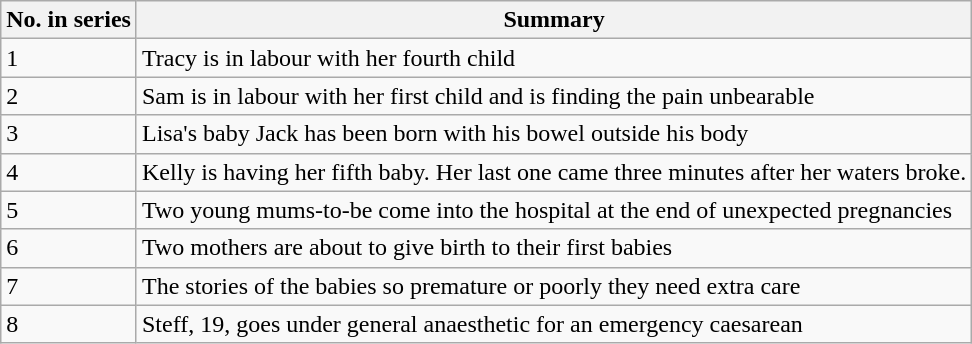<table class="wikitable">
<tr>
<th>No. in series</th>
<th>Summary</th>
</tr>
<tr>
<td>1</td>
<td>Tracy is in labour with her fourth child</td>
</tr>
<tr>
<td>2</td>
<td>Sam is in labour with her first child and is finding the pain unbearable</td>
</tr>
<tr>
<td>3</td>
<td>Lisa's baby Jack has been born with his bowel outside his body</td>
</tr>
<tr>
<td>4</td>
<td>Kelly is having her fifth baby. Her last one came three minutes after her waters broke.</td>
</tr>
<tr>
<td>5</td>
<td>Two young mums-to-be come into the hospital at the end of unexpected pregnancies</td>
</tr>
<tr>
<td>6</td>
<td>Two mothers are about to give birth to their first babies</td>
</tr>
<tr>
<td>7</td>
<td>The stories of the babies so premature or poorly they need extra care</td>
</tr>
<tr>
<td>8</td>
<td>Steff, 19, goes under general anaesthetic for an emergency caesarean</td>
</tr>
</table>
